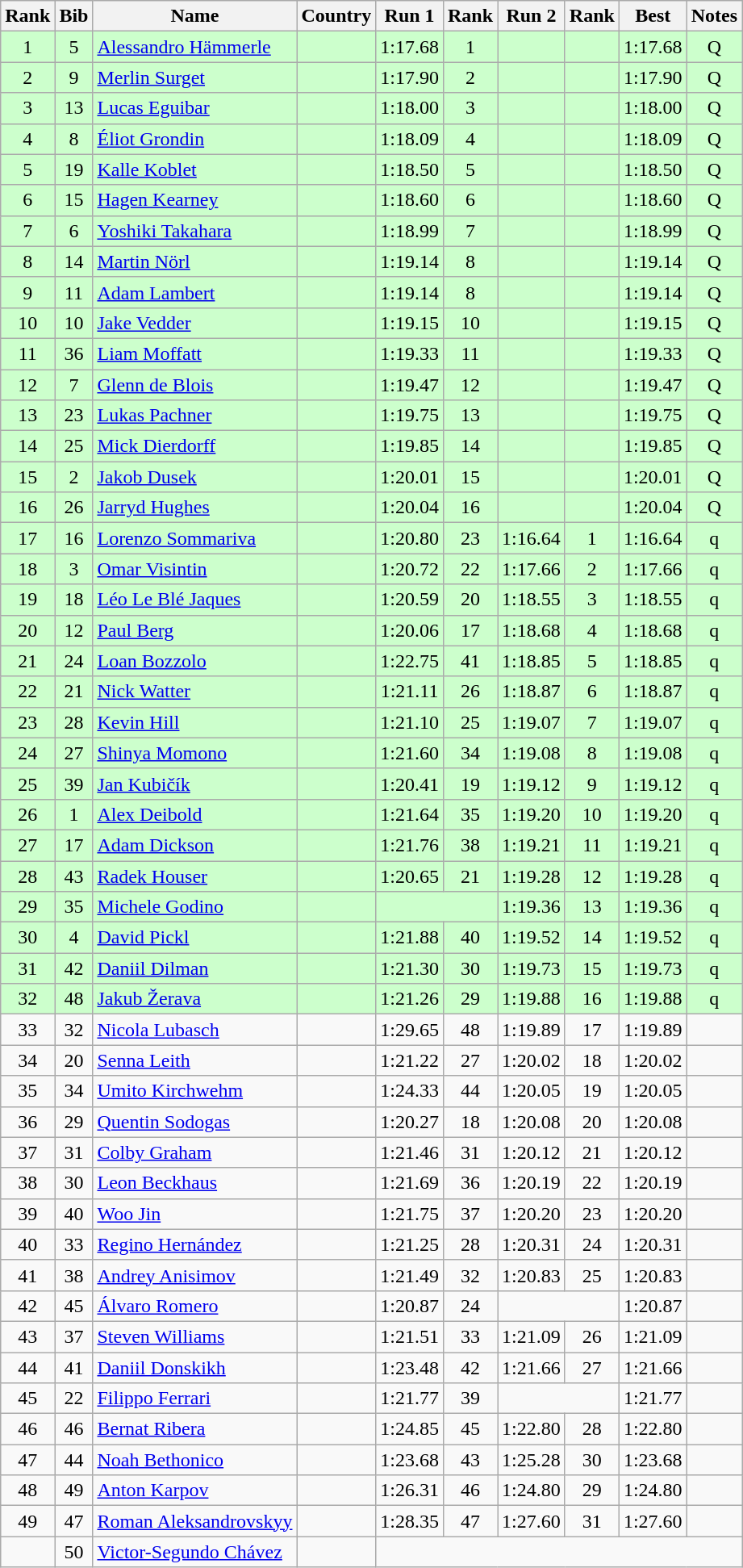<table class="wikitable sortable" style="text-align:center">
<tr>
<th>Rank</th>
<th>Bib</th>
<th>Name</th>
<th>Country</th>
<th>Run 1</th>
<th>Rank</th>
<th>Run 2</th>
<th>Rank</th>
<th>Best</th>
<th>Notes</th>
</tr>
<tr bgcolor=ccffcc>
<td>1</td>
<td>5</td>
<td align=left><a href='#'>Alessandro Hämmerle</a></td>
<td align=left></td>
<td>1:17.68</td>
<td>1</td>
<td></td>
<td></td>
<td>1:17.68</td>
<td>Q</td>
</tr>
<tr bgcolor=ccffcc>
<td>2</td>
<td>9</td>
<td align=left><a href='#'>Merlin Surget</a></td>
<td align=left></td>
<td>1:17.90</td>
<td>2</td>
<td></td>
<td></td>
<td>1:17.90</td>
<td>Q</td>
</tr>
<tr bgcolor=ccffcc>
<td>3</td>
<td>13</td>
<td align=left><a href='#'>Lucas Eguibar</a></td>
<td align=left></td>
<td>1:18.00</td>
<td>3</td>
<td></td>
<td></td>
<td>1:18.00</td>
<td>Q</td>
</tr>
<tr bgcolor=ccffcc>
<td>4</td>
<td>8</td>
<td align=left><a href='#'>Éliot Grondin</a></td>
<td align=left></td>
<td>1:18.09</td>
<td>4</td>
<td></td>
<td></td>
<td>1:18.09</td>
<td>Q</td>
</tr>
<tr bgcolor=ccffcc>
<td>5</td>
<td>19</td>
<td align=left><a href='#'>Kalle Koblet</a></td>
<td align=left></td>
<td>1:18.50</td>
<td>5</td>
<td></td>
<td></td>
<td>1:18.50</td>
<td>Q</td>
</tr>
<tr bgcolor=ccffcc>
<td>6</td>
<td>15</td>
<td align=left><a href='#'>Hagen Kearney</a></td>
<td align=left></td>
<td>1:18.60</td>
<td>6</td>
<td></td>
<td></td>
<td>1:18.60</td>
<td>Q</td>
</tr>
<tr bgcolor=ccffcc>
<td>7</td>
<td>6</td>
<td align=left><a href='#'>Yoshiki Takahara</a></td>
<td align=left></td>
<td>1:18.99</td>
<td>7</td>
<td></td>
<td></td>
<td>1:18.99</td>
<td>Q</td>
</tr>
<tr bgcolor=ccffcc>
<td>8</td>
<td>14</td>
<td align=left><a href='#'>Martin Nörl</a></td>
<td align=left></td>
<td>1:19.14</td>
<td>8</td>
<td></td>
<td></td>
<td>1:19.14</td>
<td>Q</td>
</tr>
<tr bgcolor=ccffcc>
<td>9</td>
<td>11</td>
<td align=left><a href='#'>Adam Lambert</a></td>
<td align=left></td>
<td>1:19.14</td>
<td>8</td>
<td></td>
<td></td>
<td>1:19.14</td>
<td>Q</td>
</tr>
<tr bgcolor=ccffcc>
<td>10</td>
<td>10</td>
<td align=left><a href='#'>Jake Vedder</a></td>
<td align=left></td>
<td>1:19.15</td>
<td>10</td>
<td></td>
<td></td>
<td>1:19.15</td>
<td>Q</td>
</tr>
<tr bgcolor=ccffcc>
<td>11</td>
<td>36</td>
<td align=left><a href='#'>Liam Moffatt</a></td>
<td align=left></td>
<td>1:19.33</td>
<td>11</td>
<td></td>
<td></td>
<td>1:19.33</td>
<td>Q</td>
</tr>
<tr bgcolor=ccffcc>
<td>12</td>
<td>7</td>
<td align=left><a href='#'>Glenn de Blois</a></td>
<td align=left></td>
<td>1:19.47</td>
<td>12</td>
<td></td>
<td></td>
<td>1:19.47</td>
<td>Q</td>
</tr>
<tr bgcolor=ccffcc>
<td>13</td>
<td>23</td>
<td align=left><a href='#'>Lukas Pachner</a></td>
<td align=left></td>
<td>1:19.75</td>
<td>13</td>
<td></td>
<td></td>
<td>1:19.75</td>
<td>Q</td>
</tr>
<tr bgcolor=ccffcc>
<td>14</td>
<td>25</td>
<td align=left><a href='#'>Mick Dierdorff</a></td>
<td align=left></td>
<td>1:19.85</td>
<td>14</td>
<td></td>
<td></td>
<td>1:19.85</td>
<td>Q</td>
</tr>
<tr bgcolor=ccffcc>
<td>15</td>
<td>2</td>
<td align=left><a href='#'>Jakob Dusek</a></td>
<td align=left></td>
<td>1:20.01</td>
<td>15</td>
<td></td>
<td></td>
<td>1:20.01</td>
<td>Q</td>
</tr>
<tr bgcolor=ccffcc>
<td>16</td>
<td>26</td>
<td align=left><a href='#'>Jarryd Hughes</a></td>
<td align=left></td>
<td>1:20.04</td>
<td>16</td>
<td></td>
<td></td>
<td>1:20.04</td>
<td>Q</td>
</tr>
<tr bgcolor=ccffcc>
<td>17</td>
<td>16</td>
<td align=left><a href='#'>Lorenzo Sommariva</a></td>
<td align=left></td>
<td>1:20.80</td>
<td>23</td>
<td>1:16.64</td>
<td>1</td>
<td>1:16.64</td>
<td>q</td>
</tr>
<tr bgcolor=ccffcc>
<td>18</td>
<td>3</td>
<td align=left><a href='#'>Omar Visintin</a></td>
<td align=left></td>
<td>1:20.72</td>
<td>22</td>
<td>1:17.66</td>
<td>2</td>
<td>1:17.66</td>
<td>q</td>
</tr>
<tr bgcolor=ccffcc>
<td>19</td>
<td>18</td>
<td align=left><a href='#'>Léo Le Blé Jaques</a></td>
<td align=left></td>
<td>1:20.59</td>
<td>20</td>
<td>1:18.55</td>
<td>3</td>
<td>1:18.55</td>
<td>q</td>
</tr>
<tr bgcolor=ccffcc>
<td>20</td>
<td>12</td>
<td align=left><a href='#'>Paul Berg</a></td>
<td align=left></td>
<td>1:20.06</td>
<td>17</td>
<td>1:18.68</td>
<td>4</td>
<td>1:18.68</td>
<td>q</td>
</tr>
<tr bgcolor=ccffcc>
<td>21</td>
<td>24</td>
<td align=left><a href='#'>Loan Bozzolo</a></td>
<td align=left></td>
<td>1:22.75</td>
<td>41</td>
<td>1:18.85</td>
<td>5</td>
<td>1:18.85</td>
<td>q</td>
</tr>
<tr bgcolor=ccffcc>
<td>22</td>
<td>21</td>
<td align=left><a href='#'>Nick Watter</a></td>
<td align=left></td>
<td>1:21.11</td>
<td>26</td>
<td>1:18.87</td>
<td>6</td>
<td>1:18.87</td>
<td>q</td>
</tr>
<tr bgcolor=ccffcc>
<td>23</td>
<td>28</td>
<td align=left><a href='#'>Kevin Hill</a></td>
<td align=left></td>
<td>1:21.10</td>
<td>25</td>
<td>1:19.07</td>
<td>7</td>
<td>1:19.07</td>
<td>q</td>
</tr>
<tr bgcolor=ccffcc>
<td>24</td>
<td>27</td>
<td align=left><a href='#'>Shinya Momono</a></td>
<td align=left></td>
<td>1:21.60</td>
<td>34</td>
<td>1:19.08</td>
<td>8</td>
<td>1:19.08</td>
<td>q</td>
</tr>
<tr bgcolor=ccffcc>
<td>25</td>
<td>39</td>
<td align=left><a href='#'>Jan Kubičík</a></td>
<td align=left></td>
<td>1:20.41</td>
<td>19</td>
<td>1:19.12</td>
<td>9</td>
<td>1:19.12</td>
<td>q</td>
</tr>
<tr bgcolor=ccffcc>
<td>26</td>
<td>1</td>
<td align=left><a href='#'>Alex Deibold</a></td>
<td align=left></td>
<td>1:21.64</td>
<td>35</td>
<td>1:19.20</td>
<td>10</td>
<td>1:19.20</td>
<td>q</td>
</tr>
<tr bgcolor=ccffcc>
<td>27</td>
<td>17</td>
<td align=left><a href='#'>Adam Dickson</a></td>
<td align=left></td>
<td>1:21.76</td>
<td>38</td>
<td>1:19.21</td>
<td>11</td>
<td>1:19.21</td>
<td>q</td>
</tr>
<tr bgcolor=ccffcc>
<td>28</td>
<td>43</td>
<td align=left><a href='#'>Radek Houser</a></td>
<td align=left></td>
<td>1:20.65</td>
<td>21</td>
<td>1:19.28</td>
<td>12</td>
<td>1:19.28</td>
<td>q</td>
</tr>
<tr bgcolor=ccffcc>
<td>29</td>
<td>35</td>
<td align=left><a href='#'>Michele Godino</a></td>
<td align=left></td>
<td colspan=2></td>
<td>1:19.36</td>
<td>13</td>
<td>1:19.36</td>
<td>q</td>
</tr>
<tr bgcolor=ccffcc>
<td>30</td>
<td>4</td>
<td align=left><a href='#'>David Pickl</a></td>
<td align=left></td>
<td>1:21.88</td>
<td>40</td>
<td>1:19.52</td>
<td>14</td>
<td>1:19.52</td>
<td>q</td>
</tr>
<tr bgcolor=ccffcc>
<td>31</td>
<td>42</td>
<td align=left><a href='#'>Daniil Dilman</a></td>
<td align=left></td>
<td>1:21.30</td>
<td>30</td>
<td>1:19.73</td>
<td>15</td>
<td>1:19.73</td>
<td>q</td>
</tr>
<tr bgcolor=ccffcc>
<td>32</td>
<td>48</td>
<td align=left><a href='#'>Jakub Žerava</a></td>
<td align=left></td>
<td>1:21.26</td>
<td>29</td>
<td>1:19.88</td>
<td>16</td>
<td>1:19.88</td>
<td>q</td>
</tr>
<tr>
<td>33</td>
<td>32</td>
<td align=left><a href='#'>Nicola Lubasch</a></td>
<td align=left></td>
<td>1:29.65</td>
<td>48</td>
<td>1:19.89</td>
<td>17</td>
<td>1:19.89</td>
<td></td>
</tr>
<tr>
<td>34</td>
<td>20</td>
<td align=left><a href='#'>Senna Leith</a></td>
<td align=left></td>
<td>1:21.22</td>
<td>27</td>
<td>1:20.02</td>
<td>18</td>
<td>1:20.02</td>
<td></td>
</tr>
<tr>
<td>35</td>
<td>34</td>
<td align=left><a href='#'>Umito Kirchwehm</a></td>
<td align=left></td>
<td>1:24.33</td>
<td>44</td>
<td>1:20.05</td>
<td>19</td>
<td>1:20.05</td>
<td></td>
</tr>
<tr>
<td>36</td>
<td>29</td>
<td align=left><a href='#'>Quentin Sodogas</a></td>
<td align=left></td>
<td>1:20.27</td>
<td>18</td>
<td>1:20.08</td>
<td>20</td>
<td>1:20.08</td>
<td></td>
</tr>
<tr>
<td>37</td>
<td>31</td>
<td align=left><a href='#'>Colby Graham</a></td>
<td align=left></td>
<td>1:21.46</td>
<td>31</td>
<td>1:20.12</td>
<td>21</td>
<td>1:20.12</td>
<td></td>
</tr>
<tr>
<td>38</td>
<td>30</td>
<td align=left><a href='#'>Leon Beckhaus</a></td>
<td align=left></td>
<td>1:21.69</td>
<td>36</td>
<td>1:20.19</td>
<td>22</td>
<td>1:20.19</td>
<td></td>
</tr>
<tr>
<td>39</td>
<td>40</td>
<td align=left><a href='#'>Woo Jin</a></td>
<td align=left></td>
<td>1:21.75</td>
<td>37</td>
<td>1:20.20</td>
<td>23</td>
<td>1:20.20</td>
<td></td>
</tr>
<tr>
<td>40</td>
<td>33</td>
<td align=left><a href='#'>Regino Hernández</a></td>
<td align=left></td>
<td>1:21.25</td>
<td>28</td>
<td>1:20.31</td>
<td>24</td>
<td>1:20.31</td>
<td></td>
</tr>
<tr>
<td>41</td>
<td>38</td>
<td align=left><a href='#'>Andrey Anisimov</a></td>
<td align=left></td>
<td>1:21.49</td>
<td>32</td>
<td>1:20.83</td>
<td>25</td>
<td>1:20.83</td>
<td></td>
</tr>
<tr>
<td>42</td>
<td>45</td>
<td align=left><a href='#'>Álvaro Romero</a></td>
<td align=left></td>
<td>1:20.87</td>
<td>24</td>
<td colspan=2></td>
<td>1:20.87</td>
<td></td>
</tr>
<tr>
<td>43</td>
<td>37</td>
<td align=left><a href='#'>Steven Williams</a></td>
<td align=left></td>
<td>1:21.51</td>
<td>33</td>
<td>1:21.09</td>
<td>26</td>
<td>1:21.09</td>
<td></td>
</tr>
<tr>
<td>44</td>
<td>41</td>
<td align=left><a href='#'>Daniil Donskikh</a></td>
<td align=left></td>
<td>1:23.48</td>
<td>42</td>
<td>1:21.66</td>
<td>27</td>
<td>1:21.66</td>
<td></td>
</tr>
<tr>
<td>45</td>
<td>22</td>
<td align=left><a href='#'>Filippo Ferrari</a></td>
<td align=left></td>
<td>1:21.77</td>
<td>39</td>
<td colspan=2></td>
<td>1:21.77</td>
<td></td>
</tr>
<tr>
<td>46</td>
<td>46</td>
<td align=left><a href='#'>Bernat Ribera</a></td>
<td align=left></td>
<td>1:24.85</td>
<td>45</td>
<td>1:22.80</td>
<td>28</td>
<td>1:22.80</td>
<td></td>
</tr>
<tr>
<td>47</td>
<td>44</td>
<td align=left><a href='#'>Noah Bethonico</a></td>
<td align=left></td>
<td>1:23.68</td>
<td>43</td>
<td>1:25.28</td>
<td>30</td>
<td>1:23.68</td>
<td></td>
</tr>
<tr>
<td>48</td>
<td>49</td>
<td align=left><a href='#'>Anton Karpov</a></td>
<td align=left></td>
<td>1:26.31</td>
<td>46</td>
<td>1:24.80</td>
<td>29</td>
<td>1:24.80</td>
<td></td>
</tr>
<tr>
<td>49</td>
<td>47</td>
<td align=left><a href='#'>Roman Aleksandrovskyy</a></td>
<td align=left></td>
<td>1:28.35</td>
<td>47</td>
<td>1:27.60</td>
<td>31</td>
<td>1:27.60</td>
<td></td>
</tr>
<tr>
<td></td>
<td>50</td>
<td align=left><a href='#'>Victor-Segundo Chávez</a></td>
<td align=left></td>
<td colspan=6></td>
</tr>
</table>
